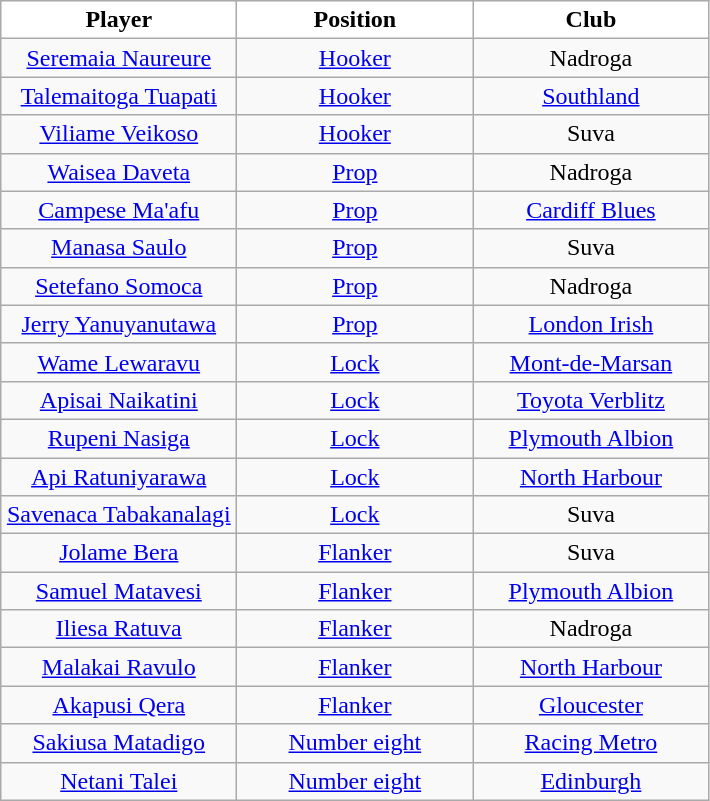<table class="wikitable" style="text-align:center">
<tr>
<td bgcolor="FFFFFF" style="width:150px"><strong>Player</strong></td>
<td bgcolor="FFFFFF" style="width:150px"><strong>Position</strong></td>
<td bgcolor="FFFFFF" style="width:150px"><strong>Club</strong></td>
</tr>
<tr>
<td><a href='#'>Seremaia Naureure</a></td>
<td><a href='#'>Hooker</a></td>
<td> Nadroga</td>
</tr>
<tr>
<td><a href='#'>Talemaitoga Tuapati</a></td>
<td><a href='#'>Hooker</a></td>
<td> <a href='#'>Southland</a></td>
</tr>
<tr>
<td><a href='#'>Viliame Veikoso</a></td>
<td><a href='#'>Hooker</a></td>
<td> Suva</td>
</tr>
<tr>
<td><a href='#'>Waisea Daveta</a></td>
<td><a href='#'>Prop</a></td>
<td> Nadroga</td>
</tr>
<tr>
<td><a href='#'>Campese Ma'afu</a></td>
<td><a href='#'>Prop</a></td>
<td> <a href='#'>Cardiff Blues</a></td>
</tr>
<tr>
<td><a href='#'>Manasa Saulo</a></td>
<td><a href='#'>Prop</a></td>
<td> Suva</td>
</tr>
<tr>
<td><a href='#'>Setefano Somoca</a></td>
<td><a href='#'>Prop</a></td>
<td> Nadroga</td>
</tr>
<tr>
<td><a href='#'>Jerry Yanuyanutawa</a></td>
<td><a href='#'>Prop</a></td>
<td> <a href='#'>London Irish</a></td>
</tr>
<tr>
<td><a href='#'>Wame Lewaravu</a></td>
<td><a href='#'>Lock</a></td>
<td> <a href='#'>Mont-de-Marsan</a></td>
</tr>
<tr>
<td><a href='#'>Apisai Naikatini</a></td>
<td><a href='#'>Lock</a></td>
<td> <a href='#'>Toyota Verblitz</a></td>
</tr>
<tr>
<td><a href='#'>Rupeni Nasiga</a></td>
<td><a href='#'>Lock</a></td>
<td> <a href='#'>Plymouth Albion</a></td>
</tr>
<tr>
<td><a href='#'>Api Ratuniyarawa</a></td>
<td><a href='#'>Lock</a></td>
<td> <a href='#'>North Harbour</a></td>
</tr>
<tr>
<td><a href='#'>Savenaca Tabakanalagi</a></td>
<td><a href='#'>Lock</a></td>
<td> Suva</td>
</tr>
<tr>
<td><a href='#'>Jolame Bera</a></td>
<td><a href='#'>Flanker</a></td>
<td> Suva</td>
</tr>
<tr>
<td><a href='#'>Samuel Matavesi</a></td>
<td><a href='#'>Flanker</a></td>
<td> <a href='#'>Plymouth Albion</a></td>
</tr>
<tr>
<td><a href='#'>Iliesa Ratuva</a></td>
<td><a href='#'>Flanker</a></td>
<td> Nadroga</td>
</tr>
<tr>
<td><a href='#'>Malakai Ravulo</a></td>
<td><a href='#'>Flanker</a></td>
<td> <a href='#'>North Harbour</a></td>
</tr>
<tr>
<td><a href='#'>Akapusi Qera</a></td>
<td><a href='#'>Flanker</a></td>
<td> <a href='#'>Gloucester</a></td>
</tr>
<tr>
<td><a href='#'>Sakiusa Matadigo</a></td>
<td><a href='#'>Number eight</a></td>
<td> <a href='#'>Racing Metro</a></td>
</tr>
<tr>
<td><a href='#'>Netani Talei</a></td>
<td><a href='#'>Number eight</a></td>
<td> <a href='#'>Edinburgh</a></td>
</tr>
</table>
